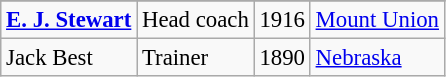<table class="wikitable" style="font-size: 95%">
<tr>
</tr>
<tr>
<td><strong><a href='#'>E. J. Stewart</a></strong></td>
<td>Head coach</td>
<td>1916</td>
<td><a href='#'>Mount Union</a></td>
</tr>
<tr>
<td>Jack Best</td>
<td>Trainer</td>
<td>1890</td>
<td><a href='#'>Nebraska</a></td>
</tr>
</table>
